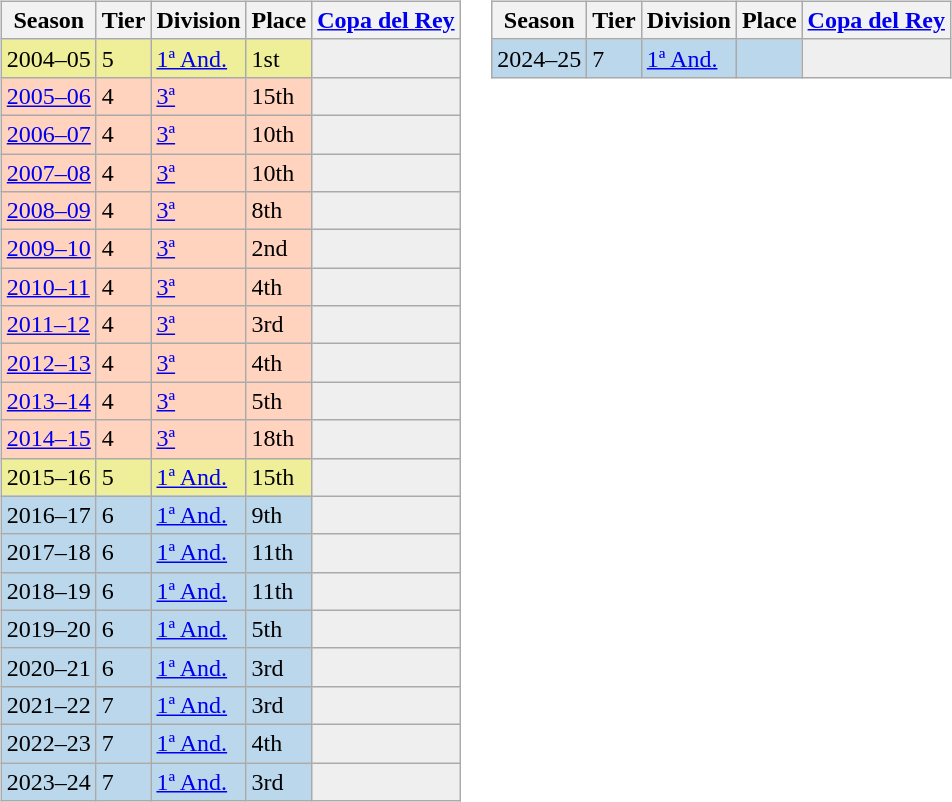<table>
<tr>
<td valign="top" width=0%><br><table class="wikitable">
<tr style="background:#f0f6fa;">
<th>Season</th>
<th>Tier</th>
<th>Division</th>
<th>Place</th>
<th><a href='#'>Copa del Rey</a></th>
</tr>
<tr>
<td style="background:#EFEF99;">2004–05</td>
<td style="background:#EFEF99;">5</td>
<td style="background:#EFEF99;"><a href='#'>1ª And.</a></td>
<td style="background:#EFEF99;">1st</td>
<th style="background:#efefef;"></th>
</tr>
<tr>
<td style="background:#FFD3BD;"><a href='#'>2005–06</a></td>
<td style="background:#FFD3BD;">4</td>
<td style="background:#FFD3BD;"><a href='#'>3ª</a></td>
<td style="background:#FFD3BD;">15th</td>
<td style="background:#efefef;"></td>
</tr>
<tr>
<td style="background:#FFD3BD;"><a href='#'>2006–07</a></td>
<td style="background:#FFD3BD;">4</td>
<td style="background:#FFD3BD;"><a href='#'>3ª</a></td>
<td style="background:#FFD3BD;">10th</td>
<td style="background:#efefef;"></td>
</tr>
<tr>
<td style="background:#FFD3BD;"><a href='#'>2007–08</a></td>
<td style="background:#FFD3BD;">4</td>
<td style="background:#FFD3BD;"><a href='#'>3ª</a></td>
<td style="background:#FFD3BD;">10th</td>
<th style="background:#efefef;"></th>
</tr>
<tr>
<td style="background:#FFD3BD;"><a href='#'>2008–09</a></td>
<td style="background:#FFD3BD;">4</td>
<td style="background:#FFD3BD;"><a href='#'>3ª</a></td>
<td style="background:#FFD3BD;">8th</td>
<td style="background:#efefef;"></td>
</tr>
<tr>
<td style="background:#FFD3BD;"><a href='#'>2009–10</a></td>
<td style="background:#FFD3BD;">4</td>
<td style="background:#FFD3BD;"><a href='#'>3ª</a></td>
<td style="background:#FFD3BD;">2nd</td>
<td style="background:#efefef;"></td>
</tr>
<tr>
<td style="background:#FFD3BD;"><a href='#'>2010–11</a></td>
<td style="background:#FFD3BD;">4</td>
<td style="background:#FFD3BD;"><a href='#'>3ª</a></td>
<td style="background:#FFD3BD;">4th</td>
<td style="background:#efefef;"></td>
</tr>
<tr>
<td style="background:#FFD3BD;"><a href='#'>2011–12</a></td>
<td style="background:#FFD3BD;">4</td>
<td style="background:#FFD3BD;"><a href='#'>3ª</a></td>
<td style="background:#FFD3BD;">3rd</td>
<td style="background:#efefef;"></td>
</tr>
<tr>
<td style="background:#FFD3BD;"><a href='#'>2012–13</a></td>
<td style="background:#FFD3BD;">4</td>
<td style="background:#FFD3BD;"><a href='#'>3ª</a></td>
<td style="background:#FFD3BD;">4th</td>
<td style="background:#efefef;"></td>
</tr>
<tr>
<td style="background:#FFD3BD;"><a href='#'>2013–14</a></td>
<td style="background:#FFD3BD;">4</td>
<td style="background:#FFD3BD;"><a href='#'>3ª</a></td>
<td style="background:#FFD3BD;">5th</td>
<td style="background:#efefef;"></td>
</tr>
<tr>
<td style="background:#FFD3BD;"><a href='#'>2014–15</a></td>
<td style="background:#FFD3BD;">4</td>
<td style="background:#FFD3BD;"><a href='#'>3ª</a></td>
<td style="background:#FFD3BD;">18th</td>
<td style="background:#efefef;"></td>
</tr>
<tr>
<td style="background:#EFEF99;">2015–16</td>
<td style="background:#EFEF99;">5</td>
<td style="background:#EFEF99;"><a href='#'>1ª And.</a></td>
<td style="background:#EFEF99;">15th</td>
<th style="background:#efefef;"></th>
</tr>
<tr>
<td style="background:#BBD7EC;">2016–17</td>
<td style="background:#BBD7EC;">6</td>
<td style="background:#BBD7EC;"><a href='#'>1ª And.</a></td>
<td style="background:#BBD7EC;">9th</td>
<td style="background:#efefef;"></td>
</tr>
<tr>
<td style="background:#BBD7EC;">2017–18</td>
<td style="background:#BBD7EC;">6</td>
<td style="background:#BBD7EC;"><a href='#'>1ª And.</a></td>
<td style="background:#BBD7EC;">11th</td>
<td style="background:#efefef;"></td>
</tr>
<tr>
<td style="background:#BBD7EC;">2018–19</td>
<td style="background:#BBD7EC;">6</td>
<td style="background:#BBD7EC;"><a href='#'>1ª And.</a></td>
<td style="background:#BBD7EC;">11th</td>
<td style="background:#efefef;"></td>
</tr>
<tr>
<td style="background:#BBD7EC;">2019–20</td>
<td style="background:#BBD7EC;">6</td>
<td style="background:#BBD7EC;"><a href='#'>1ª And.</a></td>
<td style="background:#BBD7EC;">5th</td>
<td style="background:#efefef;"></td>
</tr>
<tr>
<td style="background:#BBD7EC;">2020–21</td>
<td style="background:#BBD7EC;">6</td>
<td style="background:#BBD7EC;"><a href='#'>1ª And.</a></td>
<td style="background:#BBD7EC;">3rd</td>
<td style="background:#efefef;"></td>
</tr>
<tr>
<td style="background:#BBD7EC;">2021–22</td>
<td style="background:#BBD7EC;">7</td>
<td style="background:#BBD7EC;"><a href='#'>1ª And.</a></td>
<td style="background:#BBD7EC;">3rd</td>
<td style="background:#efefef;"></td>
</tr>
<tr>
<td style="background:#BBD7EC;">2022–23</td>
<td style="background:#BBD7EC;">7</td>
<td style="background:#BBD7EC;"><a href='#'>1ª And.</a></td>
<td style="background:#BBD7EC;">4th</td>
<td style="background:#efefef;"></td>
</tr>
<tr>
<td style="background:#BBD7EC;">2023–24</td>
<td style="background:#BBD7EC;">7</td>
<td style="background:#BBD7EC;"><a href='#'>1ª And.</a></td>
<td style="background:#BBD7EC;">3rd</td>
<td style="background:#efefef;"></td>
</tr>
</table>
</td>
<td valign="top" width=0%><br><table class="wikitable">
<tr style="background:#f0f6fa;">
<th>Season</th>
<th>Tier</th>
<th>Division</th>
<th>Place</th>
<th><a href='#'>Copa del Rey</a></th>
</tr>
<tr>
<td style="background:#BBD7EC;">2024–25</td>
<td style="background:#BBD7EC;">7</td>
<td style="background:#BBD7EC;"><a href='#'>1ª And.</a></td>
<td style="background:#BBD7EC;"></td>
<td style="background:#efefef;"></td>
</tr>
</table>
</td>
</tr>
</table>
